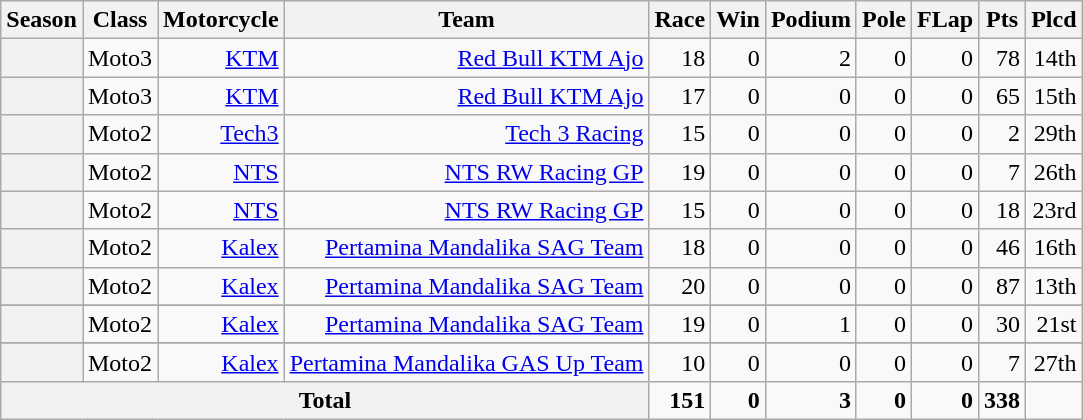<table class="wikitable" style="text-align:right;">
<tr>
<th>Season</th>
<th>Class</th>
<th>Motorcycle</th>
<th>Team</th>
<th>Race</th>
<th>Win</th>
<th>Podium</th>
<th>Pole</th>
<th>FLap</th>
<th>Pts</th>
<th>Plcd</th>
</tr>
<tr>
<th></th>
<td>Moto3</td>
<td><a href='#'>KTM</a></td>
<td><a href='#'>Red Bull KTM Ajo</a></td>
<td>18</td>
<td>0</td>
<td>2</td>
<td>0</td>
<td>0</td>
<td>78</td>
<td>14th</td>
</tr>
<tr>
<th></th>
<td>Moto3</td>
<td><a href='#'>KTM</a></td>
<td><a href='#'>Red Bull KTM Ajo</a></td>
<td>17</td>
<td>0</td>
<td>0</td>
<td>0</td>
<td>0</td>
<td>65</td>
<td>15th</td>
</tr>
<tr>
<th></th>
<td>Moto2</td>
<td><a href='#'>Tech3</a></td>
<td><a href='#'>Tech 3 Racing</a></td>
<td>15</td>
<td>0</td>
<td>0</td>
<td>0</td>
<td>0</td>
<td>2</td>
<td>29th</td>
</tr>
<tr>
<th></th>
<td>Moto2</td>
<td><a href='#'>NTS</a></td>
<td><a href='#'>NTS RW Racing GP</a></td>
<td>19</td>
<td>0</td>
<td>0</td>
<td>0</td>
<td>0</td>
<td>7</td>
<td>26th</td>
</tr>
<tr>
<th></th>
<td>Moto2</td>
<td><a href='#'>NTS</a></td>
<td><a href='#'>NTS RW Racing GP</a></td>
<td>15</td>
<td>0</td>
<td>0</td>
<td>0</td>
<td>0</td>
<td>18</td>
<td>23rd</td>
</tr>
<tr>
<th></th>
<td>Moto2</td>
<td><a href='#'>Kalex</a></td>
<td><a href='#'>Pertamina Mandalika SAG Team</a></td>
<td>18</td>
<td>0</td>
<td>0</td>
<td>0</td>
<td>0</td>
<td>46</td>
<td>16th</td>
</tr>
<tr>
<th></th>
<td>Moto2</td>
<td><a href='#'>Kalex</a></td>
<td><a href='#'>Pertamina Mandalika SAG Team</a></td>
<td>20</td>
<td>0</td>
<td>0</td>
<td>0</td>
<td>0</td>
<td>87</td>
<td>13th</td>
</tr>
<tr>
</tr>
<tr>
<th></th>
<td>Moto2</td>
<td><a href='#'>Kalex</a></td>
<td><a href='#'>Pertamina Mandalika SAG Team</a></td>
<td>19</td>
<td>0</td>
<td>1</td>
<td>0</td>
<td>0</td>
<td>30</td>
<td>21st</td>
</tr>
<tr>
</tr>
<tr>
<th></th>
<td>Moto2</td>
<td><a href='#'>Kalex</a></td>
<td><a href='#'>Pertamina Mandalika GAS Up Team</a></td>
<td>10</td>
<td>0</td>
<td>0</td>
<td>0</td>
<td>0</td>
<td>7</td>
<td>27th</td>
</tr>
<tr>
<th colspan="4">Total</th>
<td><strong>151</strong></td>
<td><strong>0</strong></td>
<td><strong>3</strong></td>
<td><strong>0</strong></td>
<td><strong>0</strong></td>
<td><strong>338</strong></td>
<td></td>
</tr>
</table>
